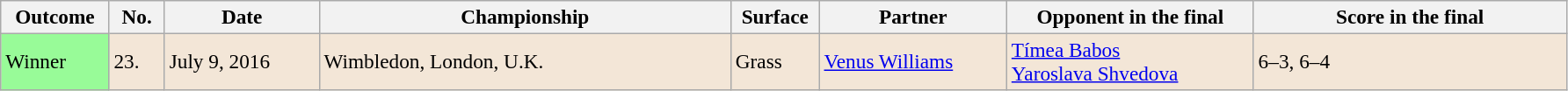<table class="sortable wikitable" style=font-size:97%>
<tr>
<th width=75>Outcome</th>
<th width=35>No.</th>
<th width=110>Date</th>
<th width=305>Championship</th>
<th width=60>Surface</th>
<th width=135>Partner</th>
<th width=180>Opponent in the final</th>
<th width=230>Score in the final</th>
</tr>
<tr bgcolor=f3e6d7>
<td bgcolor=98FB98>Winner</td>
<td>23.</td>
<td>July 9, 2016</td>
<td>Wimbledon, London, U.K. </td>
<td>Grass</td>
<td> <a href='#'>Venus Williams</a></td>
<td> <a href='#'>Tímea Babos</a> <br>  <a href='#'>Yaroslava Shvedova</a></td>
<td>6–3, 6–4</td>
</tr>
</table>
